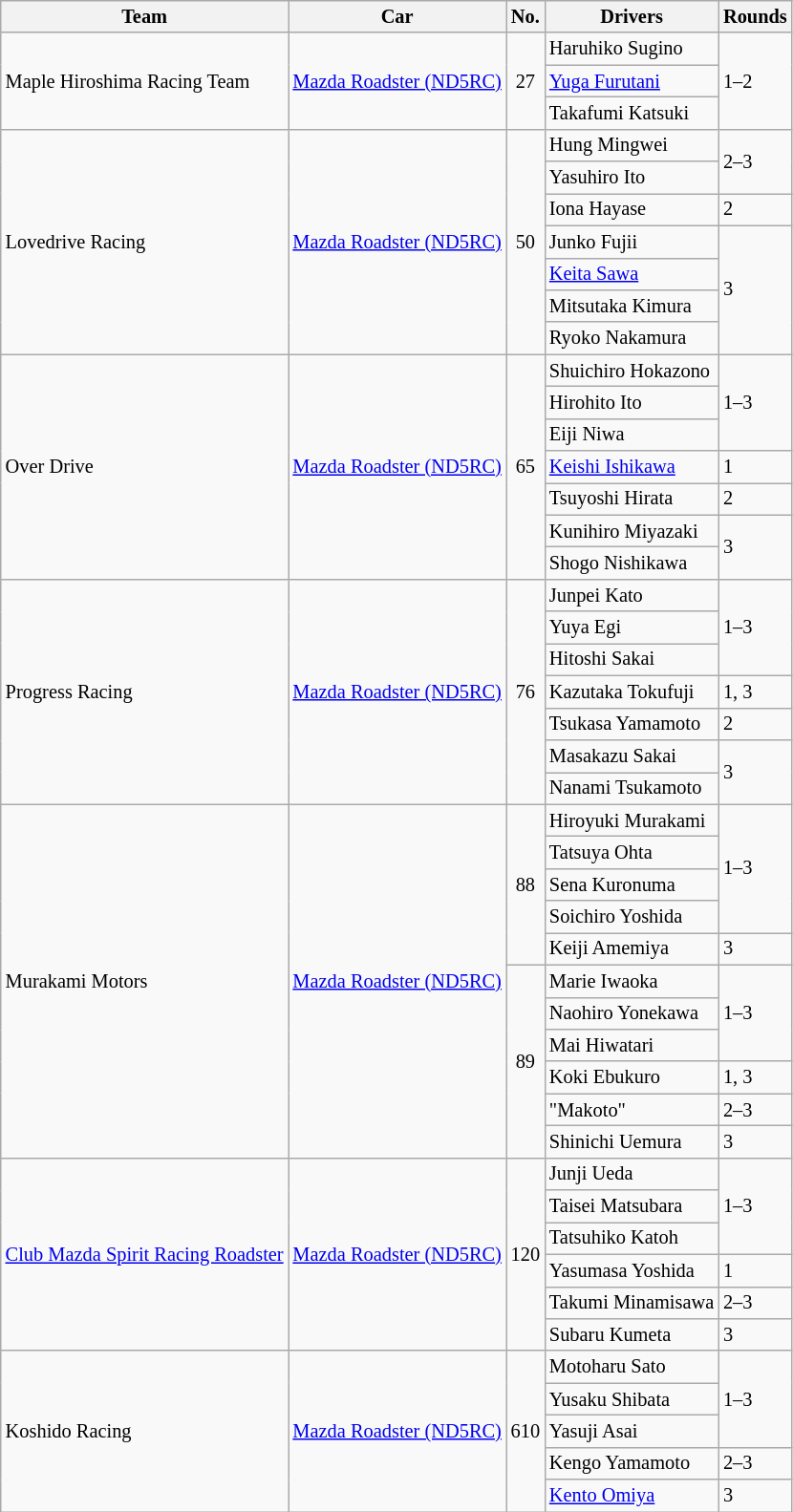<table class="wikitable" style="font-size: 85%">
<tr>
<th>Team</th>
<th>Car</th>
<th>No.</th>
<th>Drivers</th>
<th>Rounds</th>
</tr>
<tr>
<td rowspan="3"> Maple Hiroshima Racing Team</td>
<td rowspan="3"><a href='#'>Mazda Roadster (ND5RC)</a></td>
<td align="center" rowspan="3">27</td>
<td> Haruhiko Sugino</td>
<td rowspan="3">1–2</td>
</tr>
<tr>
<td> <a href='#'>Yuga Furutani</a></td>
</tr>
<tr>
<td> Takafumi Katsuki</td>
</tr>
<tr>
<td rowspan="7"> Lovedrive Racing</td>
<td rowspan="7"><a href='#'>Mazda Roadster (ND5RC)</a></td>
<td align="center" rowspan="7">50</td>
<td> Hung Mingwei</td>
<td rowspan="2">2–3</td>
</tr>
<tr>
<td> Yasuhiro Ito</td>
</tr>
<tr>
<td> Iona Hayase</td>
<td>2</td>
</tr>
<tr>
<td> Junko Fujii</td>
<td rowspan="4">3</td>
</tr>
<tr>
<td> <a href='#'>Keita Sawa</a></td>
</tr>
<tr>
<td> Mitsutaka Kimura</td>
</tr>
<tr>
<td> Ryoko Nakamura</td>
</tr>
<tr>
<td rowspan="7"> Over Drive</td>
<td rowspan="7"><a href='#'>Mazda Roadster (ND5RC)</a></td>
<td align="center" rowspan="7">65</td>
<td> Shuichiro Hokazono</td>
<td rowspan="3">1–3</td>
</tr>
<tr>
<td> Hirohito Ito</td>
</tr>
<tr>
<td> Eiji Niwa</td>
</tr>
<tr>
<td> <a href='#'>Keishi Ishikawa</a></td>
<td>1</td>
</tr>
<tr>
<td> Tsuyoshi Hirata</td>
<td>2</td>
</tr>
<tr>
<td> Kunihiro Miyazaki</td>
<td rowspan="2">3</td>
</tr>
<tr>
<td> Shogo Nishikawa</td>
</tr>
<tr>
<td rowspan="7"> Progress Racing</td>
<td rowspan="7"><a href='#'>Mazda Roadster (ND5RC)</a></td>
<td align="center" rowspan="7">76</td>
<td> Junpei Kato</td>
<td rowspan="3">1–3</td>
</tr>
<tr>
<td> Yuya Egi</td>
</tr>
<tr>
<td> Hitoshi Sakai</td>
</tr>
<tr>
<td> Kazutaka Tokufuji</td>
<td>1, 3</td>
</tr>
<tr>
<td> Tsukasa Yamamoto</td>
<td>2</td>
</tr>
<tr>
<td> Masakazu Sakai</td>
<td rowspan="2">3</td>
</tr>
<tr>
<td> Nanami Tsukamoto</td>
</tr>
<tr>
<td rowspan="11"> Murakami Motors</td>
<td rowspan="11"><a href='#'>Mazda Roadster (ND5RC)</a></td>
<td align="center" rowspan="5">88</td>
<td> Hiroyuki Murakami</td>
<td rowspan="4">1–3</td>
</tr>
<tr>
<td> Tatsuya Ohta</td>
</tr>
<tr>
<td> Sena Kuronuma</td>
</tr>
<tr>
<td> Soichiro Yoshida</td>
</tr>
<tr>
<td> Keiji Amemiya</td>
<td>3</td>
</tr>
<tr>
<td align="center" rowspan="6">89</td>
<td> Marie Iwaoka</td>
<td rowspan="3">1–3</td>
</tr>
<tr>
<td> Naohiro Yonekawa</td>
</tr>
<tr>
<td> Mai Hiwatari</td>
</tr>
<tr>
<td> Koki Ebukuro</td>
<td>1, 3</td>
</tr>
<tr>
<td> "Makoto"</td>
<td>2–3</td>
</tr>
<tr>
<td> Shinichi Uemura</td>
<td>3</td>
</tr>
<tr>
<td rowspan="6"> <a href='#'>Club Mazda Spirit Racing Roadster</a></td>
<td rowspan="6"><a href='#'>Mazda Roadster (ND5RC)</a></td>
<td align="center" rowspan="6">120</td>
<td> Junji Ueda</td>
<td rowspan="3">1–3</td>
</tr>
<tr>
<td> Taisei Matsubara</td>
</tr>
<tr>
<td> Tatsuhiko Katoh</td>
</tr>
<tr>
<td> Yasumasa Yoshida</td>
<td>1</td>
</tr>
<tr>
<td> Takumi Minamisawa</td>
<td>2–3</td>
</tr>
<tr>
<td> Subaru Kumeta</td>
<td>3</td>
</tr>
<tr>
<td rowspan="5"> Koshido Racing</td>
<td rowspan="5"><a href='#'>Mazda Roadster (ND5RC)</a></td>
<td align="center" rowspan="5">610</td>
<td> Motoharu Sato</td>
<td rowspan="3">1–3</td>
</tr>
<tr>
<td> Yusaku Shibata</td>
</tr>
<tr>
<td> Yasuji Asai</td>
</tr>
<tr>
<td> Kengo Yamamoto</td>
<td>2–3</td>
</tr>
<tr>
<td> <a href='#'>Kento Omiya</a></td>
<td>3</td>
</tr>
</table>
